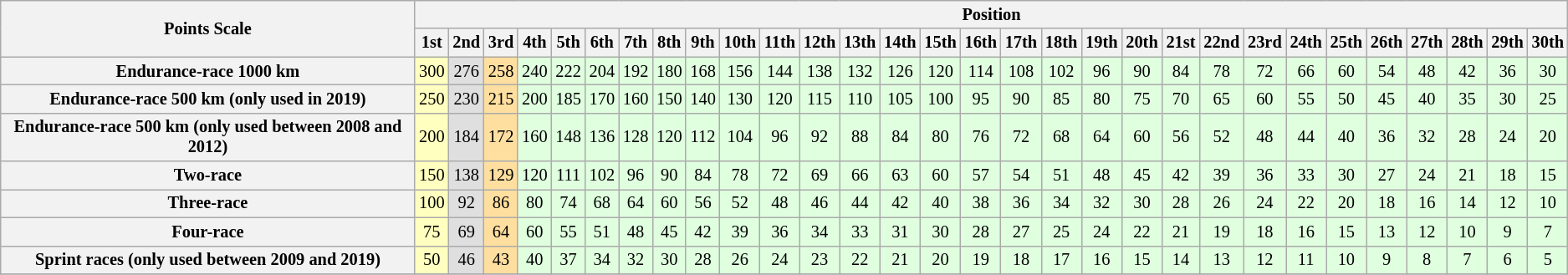<table class="wikitable" style="font-size:85%; text-align:center">
<tr style="background:#f9f9f9">
<th rowspan="2">Points Scale</th>
<th colspan="30">Position</th>
</tr>
<tr>
<th>1st</th>
<th>2nd</th>
<th>3rd</th>
<th>4th</th>
<th>5th</th>
<th>6th</th>
<th>7th</th>
<th>8th</th>
<th>9th</th>
<th>10th</th>
<th>11th</th>
<th>12th</th>
<th>13th</th>
<th>14th</th>
<th>15th</th>
<th>16th</th>
<th>17th</th>
<th>18th</th>
<th>19th</th>
<th>20th</th>
<th>21st</th>
<th>22nd</th>
<th>23rd</th>
<th>24th</th>
<th>25th</th>
<th>26th</th>
<th>27th</th>
<th>28th</th>
<th>29th</th>
<th>30th</th>
</tr>
<tr>
<th>Endurance-race 1000 km</th>
<td style="background:#ffffbf;">300</td>
<td style="background:#dfdfdf;">276</td>
<td style="background:#ffdf9f;">258</td>
<td style="background:#dfffdf;">240</td>
<td style="background:#dfffdf;">222</td>
<td style="background:#dfffdf;">204</td>
<td style="background:#dfffdf;">192</td>
<td style="background:#dfffdf;">180</td>
<td style="background:#dfffdf;">168</td>
<td style="background:#dfffdf;">156</td>
<td style="background:#dfffdf;">144</td>
<td style="background:#dfffdf;">138</td>
<td style="background:#dfffdf;">132</td>
<td style="background:#dfffdf;">126</td>
<td style="background:#dfffdf;">120</td>
<td style="background:#dfffdf;">114</td>
<td style="background:#dfffdf;">108</td>
<td style="background:#dfffdf;">102</td>
<td style="background:#dfffdf;">96</td>
<td style="background:#dfffdf;">90</td>
<td style="background:#dfffdf;">84</td>
<td style="background:#dfffdf;">78</td>
<td style="background:#dfffdf;">72</td>
<td style="background:#dfffdf;">66</td>
<td style="background:#dfffdf;">60</td>
<td style="background:#dfffdf;">54</td>
<td style="background:#dfffdf;">48</td>
<td style="background:#dfffdf;">42</td>
<td style="background:#dfffdf;">36</td>
<td style="background:#dfffdf;">30</td>
</tr>
<tr>
<th>Endurance-race 500 km  (only used in 2019)</th>
<td style="background:#ffffbf;">250</td>
<td style="background:#dfdfdf;">230</td>
<td style="background:#ffdf9f;">215</td>
<td style="background:#dfffdf;">200</td>
<td style="background:#dfffdf;">185</td>
<td style="background:#dfffdf;">170</td>
<td style="background:#dfffdf;">160</td>
<td style="background:#dfffdf;">150</td>
<td style="background:#dfffdf;">140</td>
<td style="background:#dfffdf;">130</td>
<td style="background:#dfffdf;">120</td>
<td style="background:#dfffdf;">115</td>
<td style="background:#dfffdf;">110</td>
<td style="background:#dfffdf;">105</td>
<td style="background:#dfffdf;">100</td>
<td style="background:#dfffdf;">95</td>
<td style="background:#dfffdf;">90</td>
<td style="background:#dfffdf;">85</td>
<td style="background:#dfffdf;">80</td>
<td style="background:#dfffdf;">75</td>
<td style="background:#dfffdf;">70</td>
<td style="background:#dfffdf;">65</td>
<td style="background:#dfffdf;">60</td>
<td style="background:#dfffdf;">55</td>
<td style="background:#dfffdf;">50</td>
<td style="background:#dfffdf;">45</td>
<td style="background:#dfffdf;">40</td>
<td style="background:#dfffdf;">35</td>
<td style="background:#dfffdf;">30</td>
<td style="background:#dfffdf;">25</td>
</tr>
<tr>
<th>Endurance-race 500 km  (only used between 2008 and 2012)</th>
<td style="background:#ffffbf;">200</td>
<td style="background:#dfdfdf;">184</td>
<td style="background:#ffdf9f;">172</td>
<td style="background:#dfffdf;">160</td>
<td style="background:#dfffdf;">148</td>
<td style="background:#dfffdf;">136</td>
<td style="background:#dfffdf;">128</td>
<td style="background:#dfffdf;">120</td>
<td style="background:#dfffdf;">112</td>
<td style="background:#dfffdf;">104</td>
<td style="background:#dfffdf;">96</td>
<td style="background:#dfffdf;">92</td>
<td style="background:#dfffdf;">88</td>
<td style="background:#dfffdf;">84</td>
<td style="background:#dfffdf;">80</td>
<td style="background:#dfffdf;">76</td>
<td style="background:#dfffdf;">72</td>
<td style="background:#dfffdf;">68</td>
<td style="background:#dfffdf;">64</td>
<td style="background:#dfffdf;">60</td>
<td style="background:#dfffdf;">56</td>
<td style="background:#dfffdf;">52</td>
<td style="background:#dfffdf;">48</td>
<td style="background:#dfffdf;">44</td>
<td style="background:#dfffdf;">40</td>
<td style="background:#dfffdf;">36</td>
<td style="background:#dfffdf;">32</td>
<td style="background:#dfffdf;">28</td>
<td style="background:#dfffdf;">24</td>
<td style="background:#dfffdf;">20</td>
</tr>
<tr>
<th>Two-race</th>
<td style="background:#ffffbf;">150</td>
<td style="background:#dfdfdf;">138</td>
<td style="background:#ffdf9f;">129</td>
<td style="background:#dfffdf;">120</td>
<td style="background:#dfffdf;">111</td>
<td style="background:#dfffdf;">102</td>
<td style="background:#dfffdf;">96</td>
<td style="background:#dfffdf;">90</td>
<td style="background:#dfffdf;">84</td>
<td style="background:#dfffdf;">78</td>
<td style="background:#dfffdf;">72</td>
<td style="background:#dfffdf;">69</td>
<td style="background:#dfffdf;">66</td>
<td style="background:#dfffdf;">63</td>
<td style="background:#dfffdf;">60</td>
<td style="background:#dfffdf;">57</td>
<td style="background:#dfffdf;">54</td>
<td style="background:#dfffdf;">51</td>
<td style="background:#dfffdf;">48</td>
<td style="background:#dfffdf;">45</td>
<td style="background:#dfffdf;">42</td>
<td style="background:#dfffdf;">39</td>
<td style="background:#dfffdf;">36</td>
<td style="background:#dfffdf;">33</td>
<td style="background:#dfffdf;">30</td>
<td style="background:#dfffdf;">27</td>
<td style="background:#dfffdf;">24</td>
<td style="background:#dfffdf;">21</td>
<td style="background:#dfffdf;">18</td>
<td style="background:#dfffdf;">15</td>
</tr>
<tr>
<th>Three-race</th>
<td style="background:#ffffbf;">100</td>
<td style="background:#dfdfdf;">92</td>
<td style="background:#ffdf9f;">86</td>
<td style="background:#dfffdf;">80</td>
<td style="background:#dfffdf;">74</td>
<td style="background:#dfffdf;">68</td>
<td style="background:#dfffdf;">64</td>
<td style="background:#dfffdf;">60</td>
<td style="background:#dfffdf;">56</td>
<td style="background:#dfffdf;">52</td>
<td style="background:#dfffdf;">48</td>
<td style="background:#dfffdf;">46</td>
<td style="background:#dfffdf;">44</td>
<td style="background:#dfffdf;">42</td>
<td style="background:#dfffdf;">40</td>
<td style="background:#dfffdf;">38</td>
<td style="background:#dfffdf;">36</td>
<td style="background:#dfffdf;">34</td>
<td style="background:#dfffdf;">32</td>
<td style="background:#dfffdf;">30</td>
<td style="background:#dfffdf;">28</td>
<td style="background:#dfffdf;">26</td>
<td style="background:#dfffdf;">24</td>
<td style="background:#dfffdf;">22</td>
<td style="background:#dfffdf;">20</td>
<td style="background:#dfffdf;">18</td>
<td style="background:#dfffdf;">16</td>
<td style="background:#dfffdf;">14</td>
<td style="background:#dfffdf;">12</td>
<td style="background:#dfffdf;">10</td>
</tr>
<tr>
<th>Four-race</th>
<td style="background:#ffffbf;">75</td>
<td style="background:#dfdfdf;">69</td>
<td style="background:#ffdf9f;">64</td>
<td style="background:#dfffdf;">60</td>
<td style="background:#dfffdf;">55</td>
<td style="background:#dfffdf;">51</td>
<td style="background:#dfffdf;">48</td>
<td style="background:#dfffdf;">45</td>
<td style="background:#dfffdf;">42</td>
<td style="background:#dfffdf;">39</td>
<td style="background:#dfffdf;">36</td>
<td style="background:#dfffdf;">34</td>
<td style="background:#dfffdf;">33</td>
<td style="background:#dfffdf;">31</td>
<td style="background:#dfffdf;">30</td>
<td style="background:#dfffdf;">28</td>
<td style="background:#dfffdf;">27</td>
<td style="background:#dfffdf;">25</td>
<td style="background:#dfffdf;">24</td>
<td style="background:#dfffdf;">22</td>
<td style="background:#dfffdf;">21</td>
<td style="background:#dfffdf;">19</td>
<td style="background:#dfffdf;">18</td>
<td style="background:#dfffdf;">16</td>
<td style="background:#dfffdf;">15</td>
<td style="background:#dfffdf;">13</td>
<td style="background:#dfffdf;">12</td>
<td style="background:#dfffdf;">10</td>
<td style="background:#dfffdf;">9</td>
<td style="background:#dfffdf;">7</td>
</tr>
<tr>
<th>Sprint races (only used between 2009 and 2019)</th>
<td style="background:#ffffbf;">50</td>
<td style="background:#dfdfdf;">46</td>
<td style="background:#ffdf9f;">43</td>
<td style="background:#dfffdf;">40</td>
<td style="background:#dfffdf;">37</td>
<td style="background:#dfffdf;">34</td>
<td style="background:#dfffdf;">32</td>
<td style="background:#dfffdf;">30</td>
<td style="background:#dfffdf;">28</td>
<td style="background:#dfffdf;">26</td>
<td style="background:#dfffdf;">24</td>
<td style="background:#dfffdf;">23</td>
<td style="background:#dfffdf;">22</td>
<td style="background:#dfffdf;">21</td>
<td style="background:#dfffdf;">20</td>
<td style="background:#dfffdf;">19</td>
<td style="background:#dfffdf;">18</td>
<td style="background:#dfffdf;">17</td>
<td style="background:#dfffdf;">16</td>
<td style="background:#dfffdf;">15</td>
<td style="background:#dfffdf;">14</td>
<td style="background:#dfffdf;">13</td>
<td style="background:#dfffdf;">12</td>
<td style="background:#dfffdf;">11</td>
<td style="background:#dfffdf;">10</td>
<td style="background:#dfffdf;">9</td>
<td style="background:#dfffdf;">8</td>
<td style="background:#dfffdf;">7</td>
<td style="background:#dfffdf;">6</td>
<td style="background:#dfffdf;">5</td>
</tr>
<tr>
</tr>
</table>
